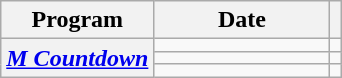<table class="wikitable plainrowheaders sortable" style="text-align:center">
<tr>
<th scope="col">Program </th>
<th scope="col" width="110">Date</th>
<th scope="col" class="unsortable"></th>
</tr>
<tr>
<th scope="row" rowspan="3"><em><a href='#'>M Countdown</a></em></th>
<td></td>
<td></td>
</tr>
<tr>
<td></td>
<td></td>
</tr>
<tr>
<td></td>
<td></td>
</tr>
</table>
